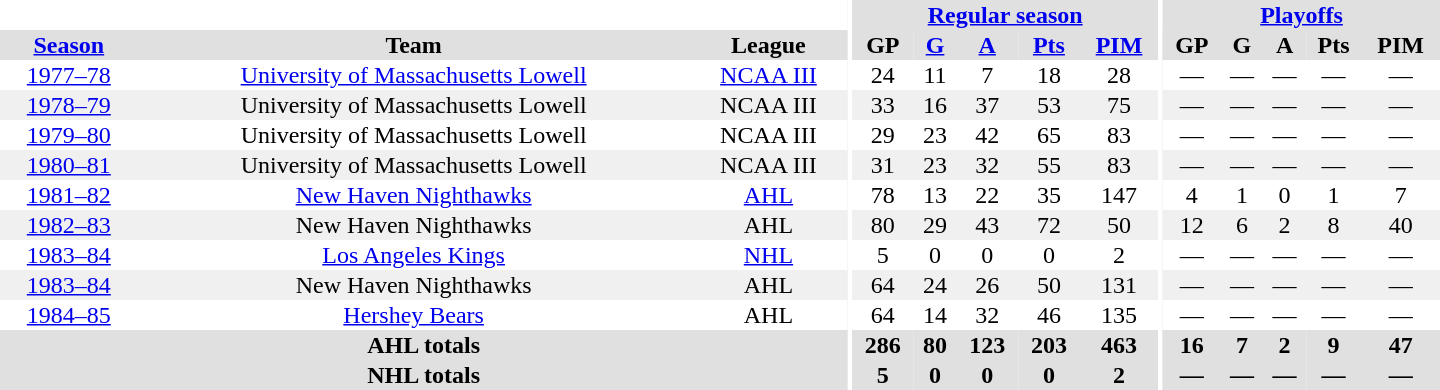<table border="0" cellpadding="1" cellspacing="0" style="text-align:center; width:60em">
<tr bgcolor="#e0e0e0">
<th colspan="3" bgcolor="#ffffff"></th>
<th rowspan="100" bgcolor="#ffffff"></th>
<th colspan="5"><a href='#'>Regular season</a></th>
<th rowspan="100" bgcolor="#ffffff"></th>
<th colspan="5"><a href='#'>Playoffs</a></th>
</tr>
<tr bgcolor="#e0e0e0">
<th><a href='#'>Season</a></th>
<th>Team</th>
<th>League</th>
<th>GP</th>
<th><a href='#'>G</a></th>
<th><a href='#'>A</a></th>
<th><a href='#'>Pts</a></th>
<th><a href='#'>PIM</a></th>
<th>GP</th>
<th>G</th>
<th>A</th>
<th>Pts</th>
<th>PIM</th>
</tr>
<tr>
<td><a href='#'>1977–78</a></td>
<td><a href='#'>University of Massachusetts Lowell</a></td>
<td><a href='#'>NCAA III</a></td>
<td>24</td>
<td>11</td>
<td>7</td>
<td>18</td>
<td>28</td>
<td>—</td>
<td>—</td>
<td>—</td>
<td>—</td>
<td>—</td>
</tr>
<tr bgcolor="#f0f0f0">
<td><a href='#'>1978–79</a></td>
<td>University of Massachusetts Lowell</td>
<td>NCAA III</td>
<td>33</td>
<td>16</td>
<td>37</td>
<td>53</td>
<td>75</td>
<td>—</td>
<td>—</td>
<td>—</td>
<td>—</td>
<td>—</td>
</tr>
<tr>
<td><a href='#'>1979–80</a></td>
<td>University of Massachusetts Lowell</td>
<td>NCAA III</td>
<td>29</td>
<td>23</td>
<td>42</td>
<td>65</td>
<td>83</td>
<td>—</td>
<td>—</td>
<td>—</td>
<td>—</td>
<td>—</td>
</tr>
<tr bgcolor="#f0f0f0">
<td><a href='#'>1980–81</a></td>
<td>University of Massachusetts Lowell</td>
<td>NCAA III</td>
<td>31</td>
<td>23</td>
<td>32</td>
<td>55</td>
<td>83</td>
<td>—</td>
<td>—</td>
<td>—</td>
<td>—</td>
<td>—</td>
</tr>
<tr>
<td><a href='#'>1981–82</a></td>
<td><a href='#'>New Haven Nighthawks</a></td>
<td><a href='#'>AHL</a></td>
<td>78</td>
<td>13</td>
<td>22</td>
<td>35</td>
<td>147</td>
<td>4</td>
<td>1</td>
<td>0</td>
<td>1</td>
<td>7</td>
</tr>
<tr bgcolor="#f0f0f0">
<td><a href='#'>1982–83</a></td>
<td>New Haven Nighthawks</td>
<td>AHL</td>
<td>80</td>
<td>29</td>
<td>43</td>
<td>72</td>
<td>50</td>
<td>12</td>
<td>6</td>
<td>2</td>
<td>8</td>
<td>40</td>
</tr>
<tr>
<td><a href='#'>1983–84</a></td>
<td><a href='#'>Los Angeles Kings</a></td>
<td><a href='#'>NHL</a></td>
<td>5</td>
<td>0</td>
<td>0</td>
<td>0</td>
<td>2</td>
<td>—</td>
<td>—</td>
<td>—</td>
<td>—</td>
<td>—</td>
</tr>
<tr bgcolor="#f0f0f0">
<td><a href='#'>1983–84</a></td>
<td>New Haven Nighthawks</td>
<td>AHL</td>
<td>64</td>
<td>24</td>
<td>26</td>
<td>50</td>
<td>131</td>
<td>—</td>
<td>—</td>
<td>—</td>
<td>—</td>
<td>—</td>
</tr>
<tr>
<td><a href='#'>1984–85</a></td>
<td><a href='#'>Hershey Bears</a></td>
<td>AHL</td>
<td>64</td>
<td>14</td>
<td>32</td>
<td>46</td>
<td>135</td>
<td>—</td>
<td>—</td>
<td>—</td>
<td>—</td>
<td>—</td>
</tr>
<tr bgcolor="#e0e0e0">
<th colspan="3">AHL totals</th>
<th>286</th>
<th>80</th>
<th>123</th>
<th>203</th>
<th>463</th>
<th>16</th>
<th>7</th>
<th>2</th>
<th>9</th>
<th>47</th>
</tr>
<tr bgcolor="#e0e0e0">
<th colspan="3">NHL totals</th>
<th>5</th>
<th>0</th>
<th>0</th>
<th>0</th>
<th>2</th>
<th>—</th>
<th>—</th>
<th>—</th>
<th>—</th>
<th>—</th>
</tr>
</table>
